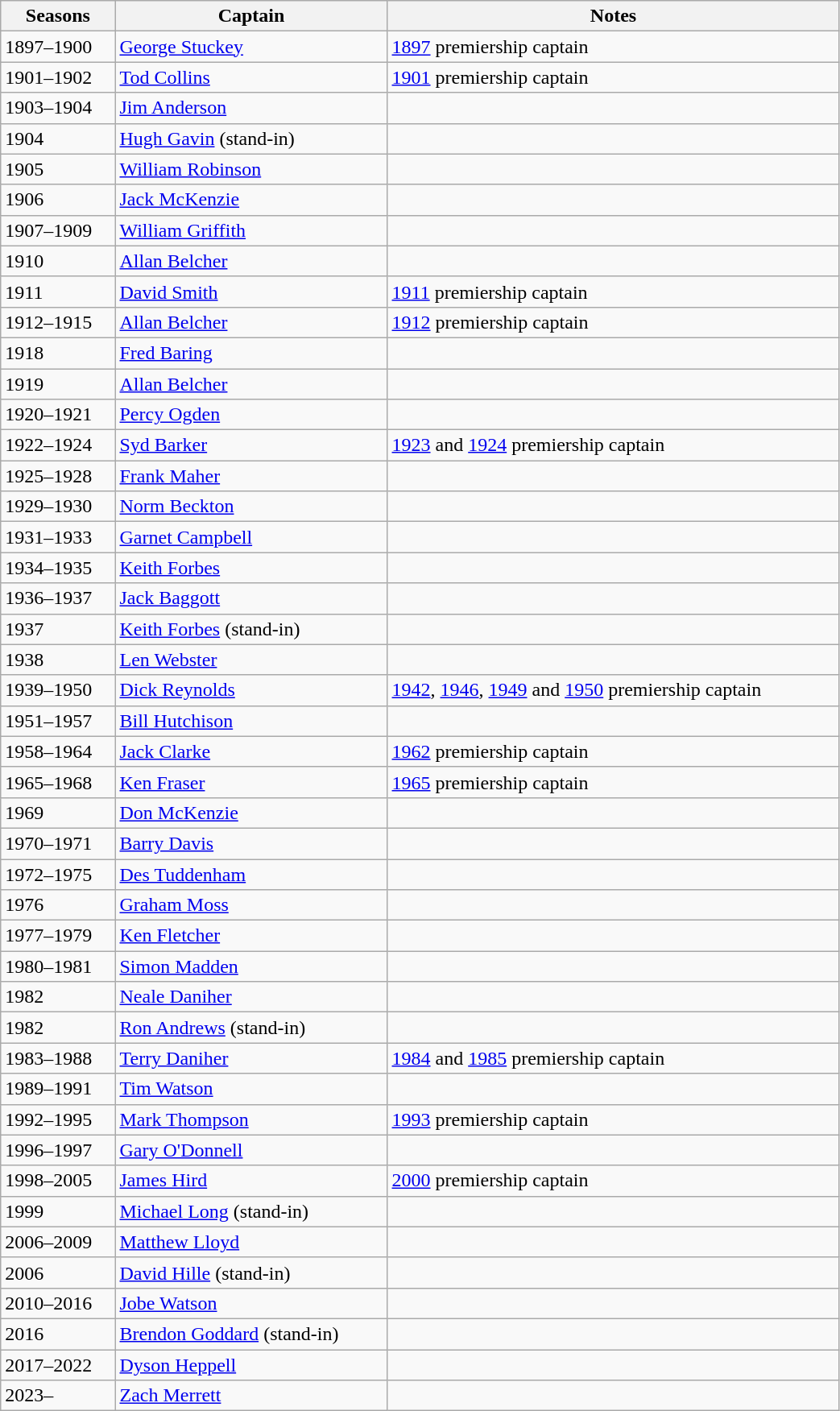<table class=wikitable style=width:55%>
<tr>
<th>Seasons</th>
<th>Captain</th>
<th>Notes</th>
</tr>
<tr>
<td>1897–1900</td>
<td><a href='#'>George Stuckey</a></td>
<td><a href='#'>1897</a> premiership captain</td>
</tr>
<tr>
<td>1901–1902</td>
<td><a href='#'>Tod Collins</a></td>
<td><a href='#'>1901</a> premiership captain</td>
</tr>
<tr>
<td>1903–1904</td>
<td><a href='#'>Jim Anderson</a></td>
<td></td>
</tr>
<tr>
<td>1904</td>
<td><a href='#'>Hugh Gavin</a> (stand-in)</td>
<td></td>
</tr>
<tr>
<td>1905</td>
<td><a href='#'>William Robinson</a></td>
<td></td>
</tr>
<tr>
<td>1906</td>
<td><a href='#'>Jack McKenzie</a></td>
<td></td>
</tr>
<tr>
<td>1907–1909</td>
<td><a href='#'>William Griffith</a></td>
<td></td>
</tr>
<tr>
<td>1910</td>
<td><a href='#'>Allan Belcher</a></td>
<td></td>
</tr>
<tr>
<td>1911</td>
<td><a href='#'>David Smith</a></td>
<td><a href='#'>1911</a> premiership captain</td>
</tr>
<tr>
<td>1912–1915</td>
<td><a href='#'>Allan Belcher</a></td>
<td><a href='#'>1912</a> premiership captain</td>
</tr>
<tr>
<td>1918</td>
<td><a href='#'>Fred Baring</a></td>
<td></td>
</tr>
<tr>
<td>1919</td>
<td><a href='#'>Allan Belcher</a></td>
<td></td>
</tr>
<tr>
<td>1920–1921</td>
<td><a href='#'>Percy Ogden</a></td>
<td></td>
</tr>
<tr>
<td>1922–1924</td>
<td><a href='#'>Syd Barker</a></td>
<td><a href='#'>1923</a> and <a href='#'>1924</a> premiership captain</td>
</tr>
<tr>
<td>1925–1928</td>
<td><a href='#'>Frank Maher</a></td>
<td></td>
</tr>
<tr>
<td>1929–1930</td>
<td><a href='#'>Norm Beckton</a></td>
<td></td>
</tr>
<tr>
<td>1931–1933</td>
<td><a href='#'>Garnet Campbell</a></td>
<td></td>
</tr>
<tr>
<td>1934–1935</td>
<td><a href='#'>Keith Forbes</a></td>
<td></td>
</tr>
<tr>
<td>1936–1937</td>
<td><a href='#'>Jack Baggott</a></td>
<td></td>
</tr>
<tr>
<td>1937</td>
<td><a href='#'>Keith Forbes</a> (stand-in)</td>
<td></td>
</tr>
<tr>
<td>1938</td>
<td><a href='#'>Len Webster</a></td>
<td></td>
</tr>
<tr>
<td>1939–1950</td>
<td><a href='#'>Dick Reynolds</a></td>
<td><a href='#'>1942</a>, <a href='#'>1946</a>, <a href='#'>1949</a> and <a href='#'>1950</a> premiership captain</td>
</tr>
<tr>
<td>1951–1957</td>
<td><a href='#'>Bill Hutchison</a></td>
<td></td>
</tr>
<tr>
<td>1958–1964</td>
<td><a href='#'>Jack Clarke</a></td>
<td><a href='#'>1962</a> premiership captain</td>
</tr>
<tr>
<td>1965–1968</td>
<td><a href='#'>Ken Fraser</a></td>
<td><a href='#'>1965</a> premiership captain</td>
</tr>
<tr>
<td>1969</td>
<td><a href='#'>Don McKenzie</a></td>
<td></td>
</tr>
<tr>
<td>1970–1971</td>
<td><a href='#'>Barry Davis</a></td>
<td></td>
</tr>
<tr>
<td>1972–1975</td>
<td><a href='#'>Des Tuddenham</a></td>
<td></td>
</tr>
<tr>
<td>1976</td>
<td><a href='#'>Graham Moss</a></td>
<td></td>
</tr>
<tr>
<td>1977–1979</td>
<td><a href='#'>Ken Fletcher</a></td>
<td></td>
</tr>
<tr>
<td>1980–1981</td>
<td><a href='#'>Simon Madden</a></td>
<td></td>
</tr>
<tr>
<td>1982</td>
<td><a href='#'>Neale Daniher</a></td>
<td></td>
</tr>
<tr>
<td>1982</td>
<td><a href='#'>Ron Andrews</a> (stand-in)</td>
<td></td>
</tr>
<tr>
<td>1983–1988</td>
<td><a href='#'>Terry Daniher</a></td>
<td><a href='#'>1984</a> and <a href='#'>1985</a> premiership captain</td>
</tr>
<tr>
<td>1989–1991</td>
<td><a href='#'>Tim Watson</a></td>
<td></td>
</tr>
<tr>
<td>1992–1995</td>
<td><a href='#'>Mark Thompson</a></td>
<td><a href='#'>1993</a> premiership captain</td>
</tr>
<tr>
<td>1996–1997</td>
<td><a href='#'>Gary O'Donnell</a></td>
<td></td>
</tr>
<tr>
<td>1998–2005</td>
<td><a href='#'>James Hird</a></td>
<td><a href='#'>2000</a> premiership captain</td>
</tr>
<tr>
<td>1999</td>
<td><a href='#'>Michael Long</a> (stand-in)</td>
<td></td>
</tr>
<tr>
<td>2006–2009</td>
<td><a href='#'>Matthew Lloyd</a></td>
<td></td>
</tr>
<tr>
<td>2006</td>
<td><a href='#'>David Hille</a> (stand-in)</td>
<td></td>
</tr>
<tr>
<td>2010–2016</td>
<td><a href='#'>Jobe Watson</a></td>
<td></td>
</tr>
<tr>
<td>2016</td>
<td><a href='#'>Brendon Goddard</a> (stand-in)</td>
<td></td>
</tr>
<tr>
<td>2017–2022</td>
<td><a href='#'>Dyson Heppell</a></td>
<td></td>
</tr>
<tr>
<td>2023–</td>
<td><a href='#'>Zach Merrett</a></td>
<td></td>
</tr>
</table>
